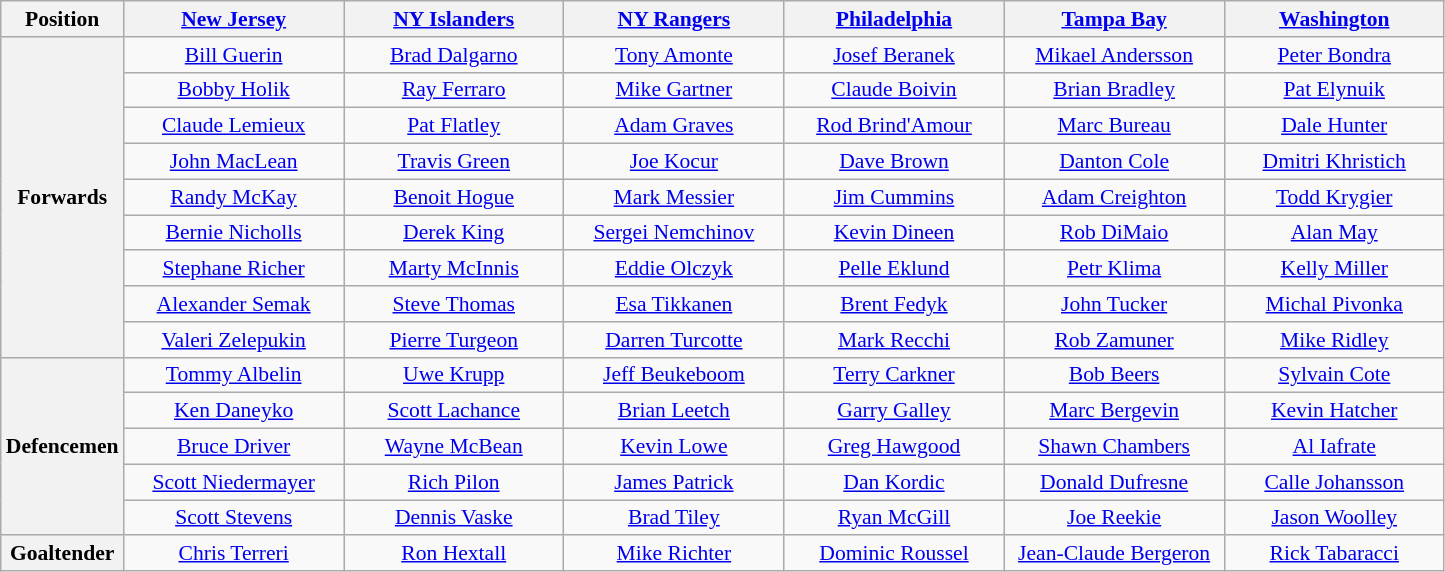<table class="wikitable" style="font-size:90%;text-align:center;">
<tr>
<th scope=col>Position</th>
<th scope=col width="140"><a href='#'>New Jersey</a></th>
<th scope=col width="140"><a href='#'>NY Islanders</a></th>
<th scope=col width="140"><a href='#'>NY Rangers</a></th>
<th scope=col width="140"><a href='#'>Philadelphia</a></th>
<th scope=col width="140"><a href='#'>Tampa Bay</a></th>
<th scope=col width="140"><a href='#'>Washington</a></th>
</tr>
<tr>
<th scope="row" rowspan="9">Forwards</th>
<td><a href='#'>Bill Guerin</a></td>
<td><a href='#'>Brad Dalgarno</a></td>
<td><a href='#'>Tony Amonte</a></td>
<td><a href='#'>Josef Beranek</a></td>
<td><a href='#'>Mikael Andersson</a></td>
<td><a href='#'>Peter Bondra</a></td>
</tr>
<tr>
<td><a href='#'>Bobby Holik</a></td>
<td><a href='#'>Ray Ferraro</a></td>
<td><a href='#'>Mike Gartner</a></td>
<td><a href='#'>Claude Boivin</a></td>
<td><a href='#'>Brian Bradley</a></td>
<td><a href='#'>Pat Elynuik</a></td>
</tr>
<tr>
<td><a href='#'>Claude Lemieux</a></td>
<td><a href='#'>Pat Flatley</a></td>
<td><a href='#'>Adam Graves</a></td>
<td><a href='#'>Rod Brind'Amour</a></td>
<td><a href='#'>Marc Bureau</a></td>
<td><a href='#'>Dale Hunter</a></td>
</tr>
<tr>
<td><a href='#'>John MacLean</a></td>
<td><a href='#'>Travis Green</a></td>
<td><a href='#'>Joe Kocur</a></td>
<td><a href='#'>Dave Brown</a></td>
<td><a href='#'>Danton Cole</a></td>
<td><a href='#'>Dmitri Khristich</a></td>
</tr>
<tr>
<td><a href='#'>Randy McKay</a></td>
<td><a href='#'>Benoit Hogue</a></td>
<td><a href='#'>Mark Messier</a></td>
<td><a href='#'>Jim Cummins</a></td>
<td><a href='#'>Adam Creighton</a></td>
<td><a href='#'>Todd Krygier</a></td>
</tr>
<tr>
<td><a href='#'>Bernie Nicholls</a></td>
<td><a href='#'>Derek King</a></td>
<td><a href='#'>Sergei Nemchinov</a></td>
<td><a href='#'>Kevin Dineen</a></td>
<td><a href='#'>Rob DiMaio</a></td>
<td><a href='#'>Alan May</a></td>
</tr>
<tr>
<td><a href='#'>Stephane Richer</a></td>
<td><a href='#'>Marty McInnis</a></td>
<td><a href='#'>Eddie Olczyk</a></td>
<td><a href='#'>Pelle Eklund</a></td>
<td><a href='#'>Petr Klima</a></td>
<td><a href='#'>Kelly Miller</a></td>
</tr>
<tr>
<td><a href='#'>Alexander Semak</a></td>
<td><a href='#'>Steve Thomas</a></td>
<td><a href='#'>Esa Tikkanen</a></td>
<td><a href='#'>Brent Fedyk</a></td>
<td><a href='#'>John Tucker</a></td>
<td><a href='#'>Michal Pivonka</a></td>
</tr>
<tr>
<td><a href='#'>Valeri Zelepukin</a></td>
<td><a href='#'>Pierre Turgeon</a></td>
<td><a href='#'>Darren Turcotte</a></td>
<td><a href='#'>Mark Recchi</a></td>
<td><a href='#'>Rob Zamuner</a></td>
<td><a href='#'>Mike Ridley</a></td>
</tr>
<tr>
<th scope="row" rowspan="5">Defencemen</th>
<td><a href='#'>Tommy Albelin</a></td>
<td><a href='#'>Uwe Krupp</a></td>
<td><a href='#'>Jeff Beukeboom</a></td>
<td><a href='#'>Terry Carkner</a></td>
<td><a href='#'>Bob Beers</a></td>
<td><a href='#'>Sylvain Cote</a></td>
</tr>
<tr>
<td><a href='#'>Ken Daneyko</a></td>
<td><a href='#'>Scott Lachance</a></td>
<td><a href='#'>Brian Leetch</a></td>
<td><a href='#'>Garry Galley</a></td>
<td><a href='#'>Marc Bergevin</a></td>
<td><a href='#'>Kevin Hatcher</a></td>
</tr>
<tr>
<td><a href='#'>Bruce Driver</a></td>
<td><a href='#'>Wayne McBean</a></td>
<td><a href='#'>Kevin Lowe</a></td>
<td><a href='#'>Greg Hawgood</a></td>
<td><a href='#'>Shawn Chambers</a></td>
<td><a href='#'>Al Iafrate</a></td>
</tr>
<tr>
<td><a href='#'>Scott Niedermayer</a></td>
<td><a href='#'>Rich Pilon</a></td>
<td><a href='#'>James Patrick</a></td>
<td><a href='#'>Dan Kordic</a></td>
<td><a href='#'>Donald Dufresne</a></td>
<td><a href='#'>Calle Johansson</a></td>
</tr>
<tr>
<td><a href='#'>Scott Stevens</a></td>
<td><a href='#'>Dennis Vaske</a></td>
<td><a href='#'>Brad Tiley</a></td>
<td><a href='#'>Ryan McGill</a></td>
<td><a href='#'>Joe Reekie</a></td>
<td><a href='#'>Jason Woolley</a></td>
</tr>
<tr>
<th scope="row">Goaltender</th>
<td><a href='#'>Chris Terreri</a></td>
<td><a href='#'>Ron Hextall</a></td>
<td><a href='#'>Mike Richter</a></td>
<td><a href='#'>Dominic Roussel</a></td>
<td><a href='#'>Jean-Claude Bergeron</a></td>
<td><a href='#'>Rick Tabaracci</a></td>
</tr>
</table>
